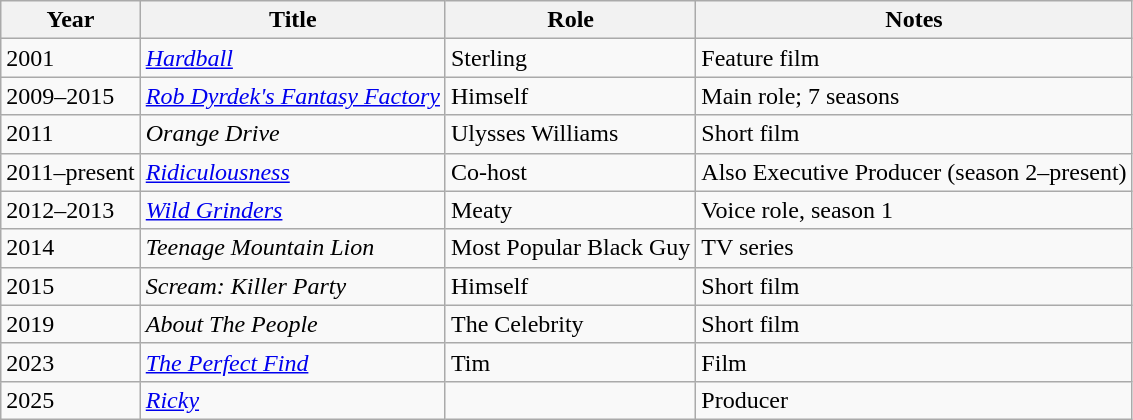<table class="wikitable sortable">
<tr>
<th>Year</th>
<th>Title</th>
<th>Role</th>
<th class="unsortable">Notes</th>
</tr>
<tr>
<td>2001</td>
<td><em><a href='#'>Hardball</a></em></td>
<td>Sterling</td>
<td>Feature film</td>
</tr>
<tr>
<td>2009–2015</td>
<td><em><a href='#'>Rob Dyrdek's Fantasy Factory</a></em></td>
<td>Himself</td>
<td>Main role; 7 seasons</td>
</tr>
<tr>
<td>2011</td>
<td><em>Orange Drive</em></td>
<td>Ulysses Williams</td>
<td>Short film</td>
</tr>
<tr>
<td>2011–present</td>
<td><em><a href='#'>Ridiculousness</a></em></td>
<td>Co-host</td>
<td>Also Executive Producer (season 2–present)</td>
</tr>
<tr>
<td>2012–2013</td>
<td><em><a href='#'>Wild Grinders</a></em></td>
<td>Meaty</td>
<td>Voice role, season 1</td>
</tr>
<tr>
<td>2014</td>
<td><em>Teenage Mountain Lion</em></td>
<td>Most Popular Black Guy</td>
<td>TV series</td>
</tr>
<tr>
<td>2015</td>
<td><em>Scream: Killer Party</em></td>
<td>Himself</td>
<td>Short film</td>
</tr>
<tr>
<td>2019</td>
<td><em>About The People</em></td>
<td>The Celebrity</td>
<td>Short film</td>
</tr>
<tr>
<td>2023</td>
<td><em><a href='#'>The Perfect Find</a></em></td>
<td>Tim</td>
<td>Film</td>
</tr>
<tr>
<td>2025</td>
<td><em><a href='#'>Ricky</a></em></td>
<td></td>
<td>Producer</td>
</tr>
</table>
